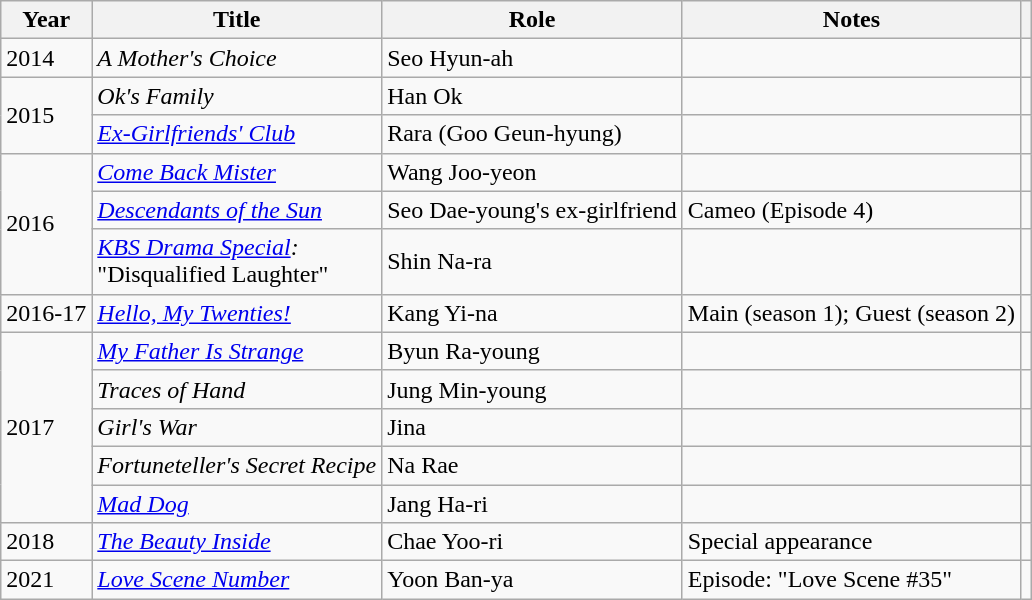<table class="wikitable">
<tr>
<th scope="col">Year</th>
<th scope="col">Title</th>
<th scope="col">Role</th>
<th scope="col">Notes</th>
<th scope="col" class="unsortable"></th>
</tr>
<tr>
<td>2014</td>
<td><em>A Mother's Choice</em></td>
<td>Seo Hyun-ah</td>
<td></td>
<td></td>
</tr>
<tr>
<td rowspan="2">2015</td>
<td><em>Ok's Family</em></td>
<td>Han Ok</td>
<td></td>
<td></td>
</tr>
<tr>
<td><em><a href='#'>Ex-Girlfriends' Club</a></em></td>
<td>Rara (Goo Geun-hyung)</td>
<td></td>
<td></td>
</tr>
<tr>
<td rowspan="3">2016</td>
<td><em><a href='#'>Come Back Mister</a></em></td>
<td>Wang Joo-yeon</td>
<td></td>
<td></td>
</tr>
<tr>
<td><em><a href='#'>Descendants of the Sun</a></em></td>
<td>Seo Dae-young's ex-girlfriend</td>
<td>Cameo (Episode 4)</td>
<td></td>
</tr>
<tr>
<td><em><a href='#'>KBS Drama Special</a>:</em><br>"Disqualified Laughter"</td>
<td>Shin Na-ra</td>
<td></td>
<td></td>
</tr>
<tr>
<td>2016-17</td>
<td><em><a href='#'>Hello, My Twenties!</a></em></td>
<td>Kang Yi-na</td>
<td>Main (season 1); Guest (season 2)</td>
<td></td>
</tr>
<tr>
<td rowspan="5">2017</td>
<td><em><a href='#'>My Father Is Strange</a></em></td>
<td>Byun Ra-young</td>
<td></td>
<td></td>
</tr>
<tr>
<td><em>Traces of Hand</em></td>
<td>Jung Min-young</td>
<td></td>
<td></td>
</tr>
<tr>
<td><em>Girl's War</em></td>
<td>Jina</td>
<td></td>
<td></td>
</tr>
<tr>
<td><em>Fortuneteller's Secret Recipe</em></td>
<td>Na Rae</td>
<td></td>
<td></td>
</tr>
<tr>
<td><em><a href='#'>Mad Dog</a></em></td>
<td>Jang Ha-ri</td>
<td></td>
<td></td>
</tr>
<tr>
<td>2018</td>
<td><em><a href='#'>The Beauty Inside</a></em></td>
<td>Chae Yoo-ri</td>
<td>Special appearance</td>
<td></td>
</tr>
<tr>
<td>2021</td>
<td><em><a href='#'>Love Scene Number</a></em></td>
<td>Yoon Ban-ya</td>
<td>Episode: "Love Scene #35"</td>
<td></td>
</tr>
</table>
